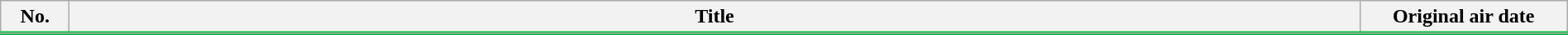<table class="wikitable" style="width:100%; margin:auto; background:#FFF;">
<tr style="border-bottom: 3px solid #03C03C;">
<th style="width:3em;">No.</th>
<th>Title</th>
<th style="width:10em;">Original air date</th>
</tr>
<tr>
</tr>
</table>
